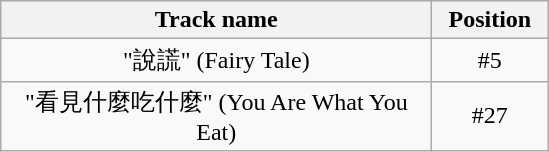<table class="wikitable" style="text-align:center">
<tr>
<th width="280px">Track name</th>
<th width="70px">Position</th>
</tr>
<tr>
<td>"說謊" (Fairy Tale)</td>
<td>#5</td>
</tr>
<tr>
<td>"看見什麼吃什麼" (You Are What You Eat)</td>
<td>#27</td>
</tr>
</table>
